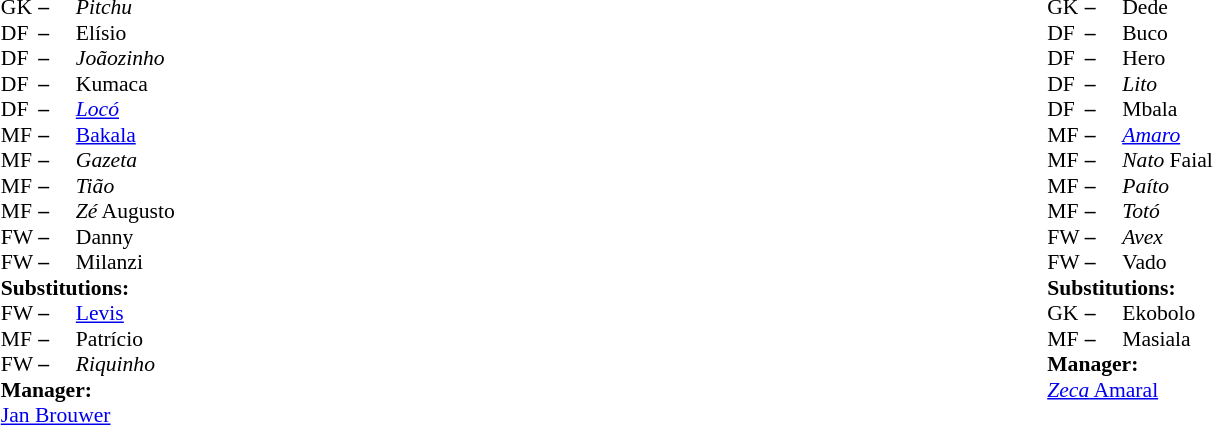<table width="100%">
<tr>
<td valign="top" width="40%"><br><table style="font-size:90%;" cellspacing="0" cellpadding="0" align="center">
<tr>
<th width=25></th>
<th width=25></th>
</tr>
<tr>
<td>GK</td>
<td><strong>–</strong></td>
<td> <em>Pitchu</em></td>
</tr>
<tr>
<td>DF</td>
<td><strong>–</strong></td>
<td> Elísio</td>
<td></td>
</tr>
<tr>
<td>DF</td>
<td><strong>–</strong></td>
<td> <em>Joãozinho</em></td>
</tr>
<tr>
<td>DF</td>
<td><strong>–</strong></td>
<td> Kumaca</td>
</tr>
<tr>
<td>DF</td>
<td><strong>–</strong></td>
<td> <em><a href='#'>Locó</a></em></td>
</tr>
<tr>
<td>MF</td>
<td><strong>–</strong></td>
<td> <a href='#'>Bakala</a></td>
</tr>
<tr>
<td>MF</td>
<td><strong>–</strong></td>
<td> <em>Gazeta</em></td>
<td></td>
<td></td>
</tr>
<tr>
<td>MF</td>
<td><strong>–</strong></td>
<td> <em>Tião</em></td>
<td></td>
<td></td>
</tr>
<tr>
<td>MF</td>
<td><strong>–</strong></td>
<td> <em>Zé</em> Augusto</td>
<td></td>
</tr>
<tr>
<td>FW</td>
<td><strong>–</strong></td>
<td> Danny</td>
</tr>
<tr>
<td>FW</td>
<td><strong>–</strong></td>
<td> Milanzi</td>
<td></td>
<td></td>
</tr>
<tr>
<td colspan=3><strong>Substitutions:</strong></td>
</tr>
<tr>
<td>FW</td>
<td><strong>–</strong></td>
<td> <a href='#'>Levis</a></td>
<td></td>
<td></td>
</tr>
<tr>
<td>MF</td>
<td><strong>–</strong></td>
<td> Patrício</td>
<td></td>
<td></td>
</tr>
<tr>
<td>FW</td>
<td><strong>–</strong></td>
<td> <em>Riquinho</em></td>
<td></td>
<td></td>
</tr>
<tr>
<td colspan=3><strong>Manager:</strong></td>
</tr>
<tr>
<td colspan=3> <a href='#'>Jan Brouwer</a></td>
</tr>
</table>
</td>
<td valign="top"></td>
<td valign="top" width="50%"><br><table style="font-size:90%;" cellspacing="0" cellpadding="0" align="center">
<tr>
<th width=25></th>
<th width=25></th>
</tr>
<tr>
<td>GK</td>
<td><strong>–</strong></td>
<td> Dede</td>
<td></td>
<td></td>
</tr>
<tr>
<td>DF</td>
<td><strong>–</strong></td>
<td> Buco</td>
</tr>
<tr>
<td>DF</td>
<td><strong>–</strong></td>
<td> Hero</td>
</tr>
<tr>
<td>DF</td>
<td><strong>–</strong></td>
<td> <em>Lito</em></td>
</tr>
<tr>
<td>DF</td>
<td><strong>–</strong></td>
<td> Mbala</td>
<td></td>
</tr>
<tr>
<td>MF</td>
<td><strong>–</strong></td>
<td> <em><a href='#'>Amaro</a></em></td>
</tr>
<tr>
<td>MF</td>
<td><strong>–</strong></td>
<td> <em>Nato</em> Faial</td>
<td></td>
<td></td>
</tr>
<tr>
<td>MF</td>
<td><strong>–</strong></td>
<td> <em>Paíto</em></td>
</tr>
<tr>
<td>MF</td>
<td><strong>–</strong></td>
<td> <em>Totó</em></td>
<td></td>
</tr>
<tr>
<td>FW</td>
<td><strong>–</strong></td>
<td> <em>Avex</em></td>
</tr>
<tr>
<td>FW</td>
<td><strong>–</strong></td>
<td> Vado</td>
</tr>
<tr>
<td colspan=3><strong>Substitutions:</strong></td>
</tr>
<tr>
<td>GK</td>
<td><strong>–</strong></td>
<td> Ekobolo</td>
<td></td>
<td></td>
</tr>
<tr>
<td>MF</td>
<td><strong>–</strong></td>
<td> Masiala</td>
<td></td>
<td></td>
</tr>
<tr>
<td colspan=3><strong>Manager:</strong></td>
</tr>
<tr>
<td colspan=3> <a href='#'><em>Zeca</em> Amaral</a></td>
</tr>
</table>
</td>
</tr>
</table>
